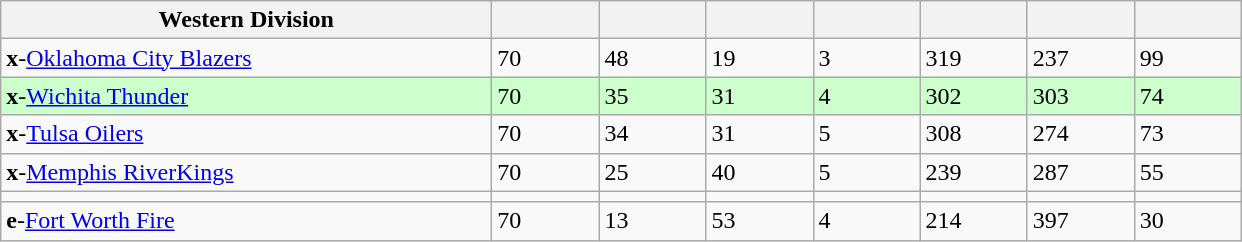<table class="wikitable sortable">
<tr>
<th style="width:20em;" class="unsortable">Western Division</th>
<th style="width:4em;" class="unsortable"></th>
<th style="width:4em;"></th>
<th style="width:4em;"></th>
<th style="width:4em;"></th>
<th style="width:4em;"></th>
<th style="width:4em;"></th>
<th style="width:4em;"></th>
</tr>
<tr>
<td><strong>x</strong>-<a href='#'>Oklahoma City Blazers</a></td>
<td>70</td>
<td>48</td>
<td>19</td>
<td>3</td>
<td>319</td>
<td>237</td>
<td>99</td>
</tr>
<tr bgcolor="#ccffcc">
<td><strong>x</strong>-<a href='#'>Wichita Thunder</a></td>
<td>70</td>
<td>35</td>
<td>31</td>
<td>4</td>
<td>302</td>
<td>303</td>
<td>74</td>
</tr>
<tr>
<td><strong>x</strong>-<a href='#'>Tulsa Oilers</a></td>
<td>70</td>
<td>34</td>
<td>31</td>
<td>5</td>
<td>308</td>
<td>274</td>
<td>73</td>
</tr>
<tr>
<td><strong>x</strong>-<a href='#'>Memphis RiverKings</a></td>
<td>70</td>
<td>25</td>
<td>40</td>
<td>5</td>
<td>239</td>
<td>287</td>
<td>55</td>
</tr>
<tr>
<td></td>
<td></td>
<td></td>
<td></td>
<td></td>
<td></td>
<td></td>
<td></td>
</tr>
<tr>
<td><strong>e</strong>-<a href='#'>Fort Worth Fire</a></td>
<td>70</td>
<td>13</td>
<td>53</td>
<td>4</td>
<td>214</td>
<td>397</td>
<td>30</td>
</tr>
</table>
